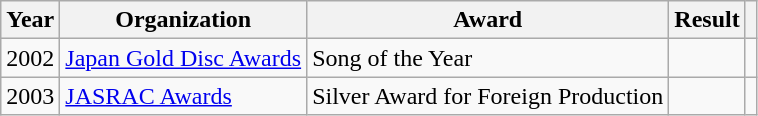<table class="wikitable plainrowheaders">
<tr>
<th scope="col">Year</th>
<th scope="col">Organization</th>
<th scope="col">Award</th>
<th scope="col">Result</th>
<th></th>
</tr>
<tr>
<td>2002</td>
<td><a href='#'>Japan Gold Disc Awards</a></td>
<td>Song of the Year</td>
<td></td>
<td align="center"></td>
</tr>
<tr>
<td>2003</td>
<td><a href='#'>JASRAC Awards</a></td>
<td>Silver Award for Foreign Production</td>
<td></td>
<td align="center"></td>
</tr>
</table>
